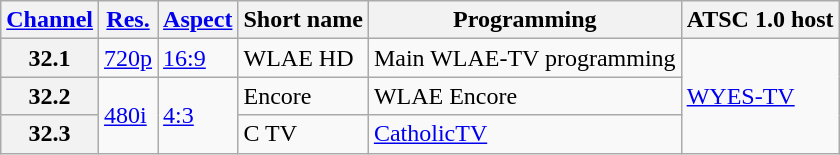<table class="wikitable">
<tr>
<th scope = "col"><a href='#'>Channel</a></th>
<th scope = "col"><a href='#'>Res.</a></th>
<th scope = "col"><a href='#'>Aspect</a></th>
<th scope = "col">Short name</th>
<th scope = "col">Programming</th>
<th scope = "col">ATSC 1.0 host</th>
</tr>
<tr>
<th scope = "row">32.1</th>
<td><a href='#'>720p</a></td>
<td><a href='#'>16:9</a></td>
<td>WLAE HD</td>
<td>Main WLAE-TV programming</td>
<td rowspan="3"><a href='#'>WYES-TV</a></td>
</tr>
<tr>
<th scope = "row">32.2</th>
<td rowspan="2"><a href='#'>480i</a></td>
<td rowspan="2"><a href='#'>4:3</a></td>
<td>Encore</td>
<td>WLAE Encore</td>
</tr>
<tr>
<th scope = "row">32.3</th>
<td>C TV</td>
<td><a href='#'>CatholicTV</a></td>
</tr>
</table>
